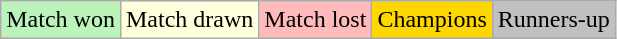<table class="wikitable">
<tr style="background:#BBF3BB;">
<td>Match won</td>
<td style="background:#ffd;">Match drawn</td>
<td style="background:#FFBBBB;">Match lost</td>
<td style="background:gold;">Champions</td>
<td style="background:silver;">Runners-up</td>
</tr>
</table>
